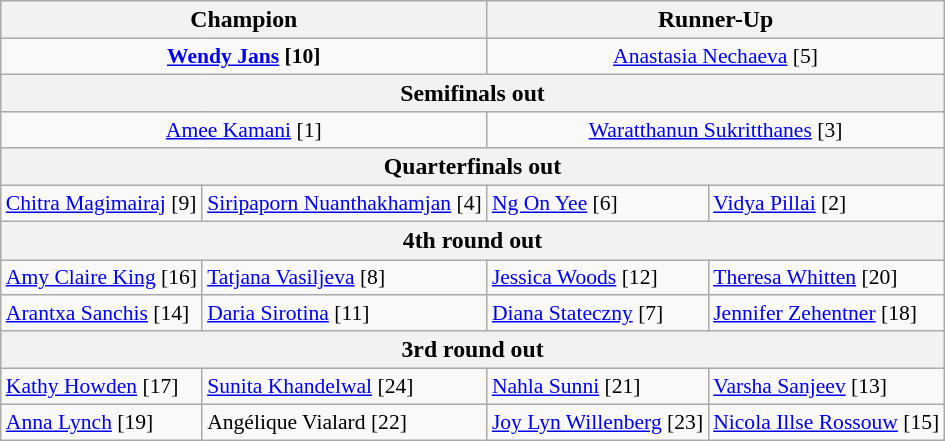<table class="wikitable collapsible collapsed" style="font-size:90%">
<tr style="font-size:110%">
<th colspan="2"><strong>Champion</strong></th>
<th colspan="2">Runner-Up</th>
</tr>
<tr style="text-align:center;">
<td colspan="2"><strong> <a href='#'>Wendy Jans</a> [10]</strong></td>
<td colspan="2"> <a href='#'>Anastasia Nechaeva</a> [5]</td>
</tr>
<tr style="font-size:110%">
<th colspan="4">Semifinals out</th>
</tr>
<tr style="text-align:center;">
<td colspan="2"> <a href='#'>Amee Kamani</a> [1]</td>
<td colspan="2"> <a href='#'>Waratthanun Sukritthanes</a> [3]</td>
</tr>
<tr style="font-size:110%">
<th colspan="4">Quarterfinals out</th>
</tr>
<tr>
<td> <a href='#'>Chitra Magimairaj</a> [9]</td>
<td> <a href='#'>Siripaporn Nuanthakhamjan</a> [4]</td>
<td> <a href='#'>Ng On Yee</a> [6]</td>
<td> <a href='#'>Vidya Pillai</a> [2]</td>
</tr>
<tr style="font-size:110%">
<th colspan="4">4th round out</th>
</tr>
<tr>
<td> <a href='#'>Amy Claire King</a> [16]</td>
<td> <a href='#'>Tatjana Vasiljeva</a> [8]</td>
<td> <a href='#'>Jessica Woods</a> [12]</td>
<td> <a href='#'>Theresa Whitten</a> [20]</td>
</tr>
<tr>
<td> <a href='#'>Arantxa Sanchis</a> [14]</td>
<td> <a href='#'>Daria Sirotina</a> [11]</td>
<td> <a href='#'>Diana Stateczny</a> [7]</td>
<td> <a href='#'>Jennifer Zehentner</a> [18]</td>
</tr>
<tr style="font-size:110%">
<th colspan="4">3rd round out</th>
</tr>
<tr>
<td> <a href='#'>Kathy Howden</a> [17]</td>
<td> <a href='#'>Sunita Khandelwal</a> [24]</td>
<td> <a href='#'>Nahla Sunni</a> [21]</td>
<td> <a href='#'>Varsha Sanjeev</a> [13]</td>
</tr>
<tr>
<td> <a href='#'>Anna Lynch</a> [19]</td>
<td> Angélique Vialard [22]</td>
<td> <a href='#'>Joy Lyn Willenberg</a> [23]</td>
<td> <a href='#'>Nicola Illse Rossouw</a> [15]</td>
</tr>
</table>
